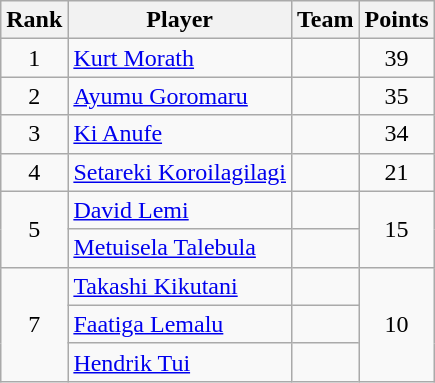<table class="wikitable sortable">
<tr>
<th>Rank</th>
<th>Player</th>
<th>Team</th>
<th>Points</th>
</tr>
<tr>
<td rowspan=1 align=center>1</td>
<td><a href='#'>Kurt Morath</a></td>
<td></td>
<td rowspan=1 align=center>39</td>
</tr>
<tr>
<td rowspan=1 align=center>2</td>
<td><a href='#'>Ayumu Goromaru</a></td>
<td></td>
<td rowspan=1 align=center>35</td>
</tr>
<tr>
<td rowspan=1 align=center>3</td>
<td><a href='#'>Ki Anufe</a></td>
<td></td>
<td rowspan=1 align=center>34</td>
</tr>
<tr>
<td rowspan=1 align=center>4</td>
<td><a href='#'>Setareki Koroilagilagi</a></td>
<td></td>
<td rowspan=1 align=center>21</td>
</tr>
<tr>
<td rowspan=2 align=center>5</td>
<td><a href='#'>David Lemi</a></td>
<td></td>
<td rowspan=2 align=center>15</td>
</tr>
<tr>
<td><a href='#'>Metuisela Talebula</a></td>
<td></td>
</tr>
<tr>
<td rowspan=3 align=center>7</td>
<td><a href='#'>Takashi Kikutani</a></td>
<td></td>
<td rowspan=3 align=center>10</td>
</tr>
<tr>
<td><a href='#'>Faatiga Lemalu</a></td>
<td></td>
</tr>
<tr>
<td><a href='#'>Hendrik Tui</a></td>
<td></td>
</tr>
</table>
